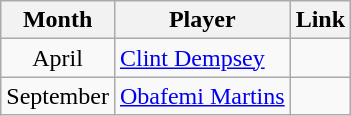<table class=wikitable>
<tr>
<th>Month</th>
<th>Player</th>
<th>Link</th>
</tr>
<tr>
<td align=center>April</td>
<td> <a href='#'>Clint Dempsey</a></td>
<td> </td>
</tr>
<tr>
<td align=center>September</td>
<td> <a href='#'>Obafemi Martins</a></td>
<td></td>
</tr>
</table>
